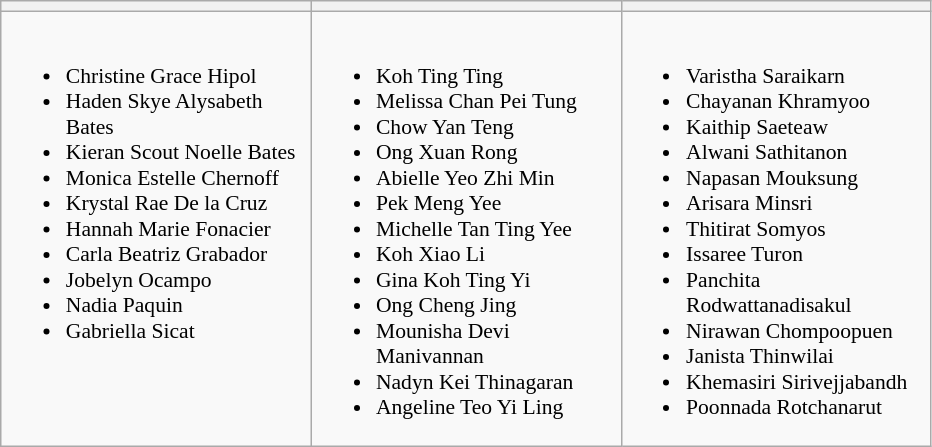<table class="wikitable" style="font-size:90%;">
<tr>
<th width=200></th>
<th width=200></th>
<th width=200></th>
</tr>
<tr>
<td valign=top><br><ul><li>Christine Grace Hipol</li><li>Haden Skye Alysabeth Bates</li><li>Kieran Scout Noelle Bates</li><li>Monica Estelle Chernoff</li><li>Krystal Rae De la Cruz</li><li>Hannah Marie Fonacier</li><li>Carla Beatriz Grabador</li><li>Jobelyn Ocampo</li><li>Nadia Paquin</li><li>Gabriella Sicat</li></ul></td>
<td valign=top><br><ul><li>Koh Ting Ting</li><li>Melissa Chan Pei Tung</li><li>Chow Yan Teng</li><li>Ong Xuan Rong</li><li>Abielle Yeo Zhi Min</li><li>Pek Meng Yee</li><li>Michelle Tan Ting Yee</li><li>Koh Xiao Li</li><li>Gina Koh Ting Yi</li><li>Ong Cheng Jing</li><li>Mounisha Devi Manivannan</li><li>Nadyn Kei Thinagaran</li><li>Angeline Teo Yi Ling</li></ul></td>
<td valign=top><br><ul><li>Varistha Saraikarn</li><li>Chayanan Khramyoo</li><li>Kaithip Saeteaw</li><li>Alwani Sathitanon</li><li>Napasan Mouksung</li><li>Arisara Minsri</li><li>Thitirat Somyos</li><li>Issaree Turon</li><li>Panchita Rodwattanadisakul</li><li>Nirawan Chompoopuen</li><li>Janista Thinwilai</li><li>Khemasiri Sirivejjabandh</li><li>Poonnada Rotchanarut</li></ul></td>
</tr>
</table>
